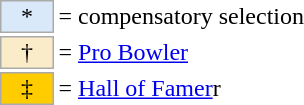<table border=0 cellspacing="0" cellpadding="8">
<tr>
<td><br><table style="margin: 0.75em 0 0 0.5em;">
<tr>
<td style="background:#d9e9f9; border:1px solid #aaa; width:2em; text-align:center;">*</td>
<td>= compensatory selection</td>
<td></td>
</tr>
<tr>
<td style="background:#faecc8; border:1px solid #aaa; width:2em; text-align:center;">†</td>
<td>= <a href='#'>Pro Bowler</a></td>
</tr>
<tr>
<td style="background-color:#FFCC00; border:1px solid #aaaaaa; width:2em; text-align:center;">‡</td>
<td>= <a href='#'>Hall of Famer</a>r</td>
</tr>
</table>
</td>
<td cellspacing="2"><br></td>
</tr>
</table>
